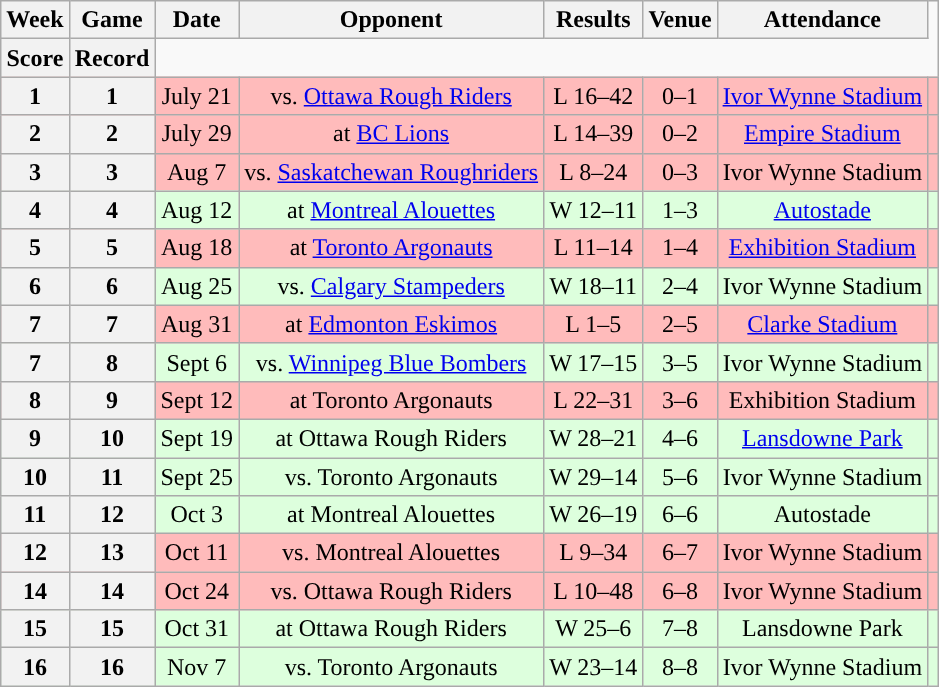<table class="wikitable" style="text-align:center">
<tr>
<th>Week</th>
<th>Game</th>
<th>Date</th>
<th>Opponent</th>
<th>Results</th>
<th>Venue</th>
<th>Attendance</th>
</tr>
<tr>
<th>Score</th>
<th>Record</th>
</tr>
<tr style="background:#ffbbbb">
<th>1</th>
<th>1</th>
<td>July 21</td>
<td>vs. <a href='#'>Ottawa Rough Riders</a></td>
<td>L 16–42</td>
<td>0–1</td>
<td><a href='#'>Ivor Wynne Stadium</a></td>
<td></td>
</tr>
<tr style="background:#ffbbbb">
<th>2</th>
<th>2</th>
<td>July 29</td>
<td>at <a href='#'>BC Lions</a></td>
<td>L 14–39</td>
<td>0–2</td>
<td><a href='#'>Empire Stadium</a></td>
<td></td>
</tr>
<tr style="background:#ffbbbb">
<th>3</th>
<th>3</th>
<td>Aug 7</td>
<td>vs. <a href='#'>Saskatchewan Roughriders</a></td>
<td>L 8–24</td>
<td>0–3</td>
<td>Ivor Wynne Stadium</td>
<td></td>
</tr>
<tr style="background:#ddffdd">
<th>4</th>
<th>4</th>
<td>Aug 12</td>
<td>at <a href='#'>Montreal Alouettes</a></td>
<td>W 12–11</td>
<td>1–3</td>
<td><a href='#'>Autostade</a></td>
<td></td>
</tr>
<tr style="background:#ffbbbb">
<th>5</th>
<th>5</th>
<td>Aug 18</td>
<td>at <a href='#'>Toronto Argonauts</a></td>
<td>L 11–14</td>
<td>1–4</td>
<td><a href='#'>Exhibition Stadium</a></td>
<td></td>
</tr>
<tr style="background:#ddffdd">
<th>6</th>
<th>6</th>
<td>Aug 25</td>
<td>vs. <a href='#'>Calgary Stampeders</a></td>
<td>W 18–11</td>
<td>2–4</td>
<td>Ivor Wynne Stadium</td>
<td></td>
</tr>
<tr style="background:#ffbbbb">
<th>7</th>
<th>7</th>
<td>Aug 31</td>
<td>at <a href='#'>Edmonton Eskimos</a></td>
<td>L 1–5</td>
<td>2–5</td>
<td><a href='#'>Clarke Stadium</a></td>
<td></td>
</tr>
<tr style="background:#ddffdd">
<th>7</th>
<th>8</th>
<td>Sept 6</td>
<td>vs. <a href='#'>Winnipeg Blue Bombers</a></td>
<td>W 17–15</td>
<td>3–5</td>
<td>Ivor Wynne Stadium</td>
<td></td>
</tr>
<tr style="background:#ffbbbb">
<th>8</th>
<th>9</th>
<td>Sept 12</td>
<td>at Toronto Argonauts</td>
<td>L 22–31</td>
<td>3–6</td>
<td>Exhibition Stadium</td>
<td></td>
</tr>
<tr style="background:#ddffdd">
<th>9</th>
<th>10</th>
<td>Sept 19</td>
<td>at Ottawa Rough Riders</td>
<td>W 28–21</td>
<td>4–6</td>
<td><a href='#'>Lansdowne Park</a></td>
<td></td>
</tr>
<tr style="background:#ddffdd">
<th>10</th>
<th>11</th>
<td>Sept 25</td>
<td>vs. Toronto Argonauts</td>
<td>W 29–14</td>
<td>5–6</td>
<td>Ivor Wynne Stadium</td>
<td></td>
</tr>
<tr style="background:#ddffdd">
<th>11</th>
<th>12</th>
<td>Oct 3</td>
<td>at Montreal Alouettes</td>
<td>W 26–19</td>
<td>6–6</td>
<td>Autostade</td>
<td></td>
</tr>
<tr style="background:#ffbbbb">
<th>12</th>
<th>13</th>
<td>Oct 11</td>
<td>vs. Montreal Alouettes</td>
<td>L 9–34</td>
<td>6–7</td>
<td>Ivor Wynne Stadium</td>
<td></td>
</tr>
<tr style="background:#ffbbbb">
<th>14</th>
<th>14</th>
<td>Oct 24</td>
<td>vs. Ottawa Rough Riders</td>
<td>L 10–48</td>
<td>6–8</td>
<td>Ivor Wynne Stadium</td>
<td></td>
</tr>
<tr style="background:#ddffdd">
<th>15</th>
<th>15</th>
<td>Oct 31</td>
<td>at Ottawa Rough Riders</td>
<td>W 25–6</td>
<td>7–8</td>
<td>Lansdowne Park</td>
<td></td>
</tr>
<tr style="background:#ddffdd">
<th>16</th>
<th>16</th>
<td>Nov 7</td>
<td>vs. Toronto Argonauts</td>
<td>W 23–14</td>
<td>8–8</td>
<td>Ivor Wynne Stadium</td>
<td></td>
</tr>
</table>
